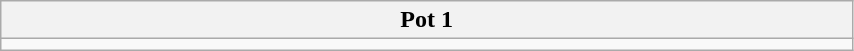<table class="wikitable" style="width:45%;">
<tr>
<th width=25%>Pot 1</th>
</tr>
<tr>
<td></td>
</tr>
</table>
